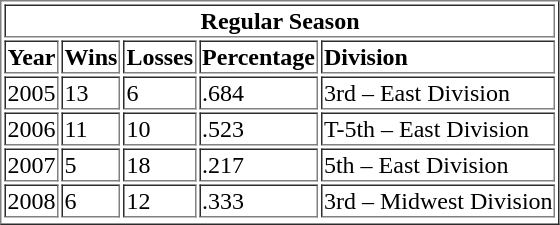<table border="1" cellpadding="1">
<tr>
<td colspan="8" align="center"><strong>Regular Season</strong></td>
</tr>
<tr>
<td><strong>Year</strong></td>
<td><strong>Wins</strong></td>
<td><strong>Losses</strong></td>
<td><strong>Percentage</strong></td>
<td><strong>Division</strong></td>
</tr>
<tr>
<td>2005</td>
<td>13</td>
<td>6</td>
<td>.684</td>
<td>3rd – East Division</td>
</tr>
<tr>
<td>2006</td>
<td>11</td>
<td>10</td>
<td>.523</td>
<td>T-5th – East Division</td>
</tr>
<tr>
<td>2007</td>
<td>5</td>
<td>18</td>
<td>.217</td>
<td>5th – East Division</td>
</tr>
<tr>
<td>2008</td>
<td>6</td>
<td>12</td>
<td>.333</td>
<td>3rd – Midwest Division</td>
</tr>
<tr>
</tr>
</table>
